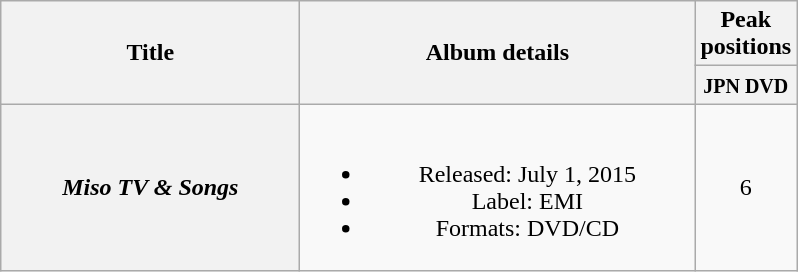<table class="wikitable plainrowheaders" style="text-align:center;">
<tr>
<th style="width:12em;" rowspan="2">Title</th>
<th style="width:16em;" rowspan="2">Album details</th>
<th colspan="1">Peak positions</th>
</tr>
<tr>
<th style="width:2.5em;"><small>JPN DVD</small><br></th>
</tr>
<tr>
<th scope="row"><em>Miso TV & Songs</em></th>
<td><br><ul><li>Released: July 1, 2015</li><li>Label: EMI</li><li>Formats: DVD/CD</li></ul></td>
<td>6</td>
</tr>
</table>
